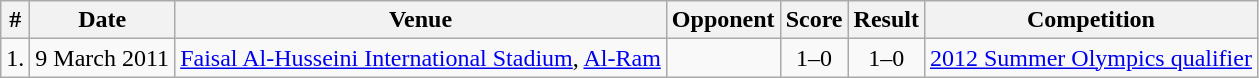<table class="wikitable">
<tr>
<th>#</th>
<th>Date</th>
<th>Venue</th>
<th>Opponent</th>
<th>Score</th>
<th>Result</th>
<th>Competition</th>
</tr>
<tr>
<td>1.</td>
<td>9 March 2011</td>
<td><a href='#'>Faisal Al-Husseini International Stadium</a>, <a href='#'>Al-Ram</a></td>
<td></td>
<td style="text-align:center;">1–0</td>
<td style="text-align:center;">1–0</td>
<td><a href='#'>2012 Summer Olympics qualifier</a></td>
</tr>
</table>
